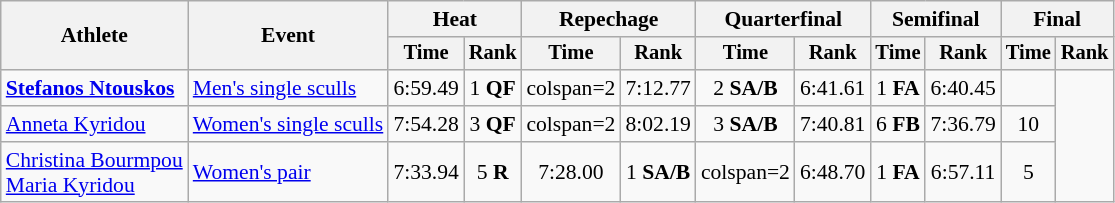<table class="wikitable" style="font-size:90%">
<tr>
<th rowspan="2">Athlete</th>
<th rowspan="2">Event</th>
<th colspan="2">Heat</th>
<th colspan="2">Repechage</th>
<th colspan="2">Quarterfinal</th>
<th colspan="2">Semifinal</th>
<th colspan="2">Final</th>
</tr>
<tr style="font-size:95%">
<th>Time</th>
<th>Rank</th>
<th>Time</th>
<th>Rank</th>
<th>Time</th>
<th>Rank</th>
<th>Time</th>
<th>Rank</th>
<th>Time</th>
<th>Rank</th>
</tr>
<tr align=center>
<td align=left><strong><a href='#'>Stefanos Ntouskos</a></strong></td>
<td align=left><a href='#'>Men's single sculls</a></td>
<td>6:59.49</td>
<td>1 <strong>QF</strong></td>
<td>colspan=2 </td>
<td>7:12.77</td>
<td>2 <strong>SA/B</strong></td>
<td>6:41.61</td>
<td>1 <strong>FA</strong></td>
<td>6:40.45 </td>
<td></td>
</tr>
<tr align=center>
<td align=left><a href='#'>Anneta Kyridou</a></td>
<td align=left><a href='#'>Women's single sculls</a></td>
<td>7:54.28</td>
<td>3 <strong>QF</strong></td>
<td>colspan=2 </td>
<td>8:02.19</td>
<td>3 <strong>SA/B</strong></td>
<td>7:40.81</td>
<td>6 <strong>FB</strong></td>
<td>7:36.79</td>
<td>10</td>
</tr>
<tr align=center>
<td align=left><a href='#'>Christina Bourmpou</a><br><a href='#'>Maria Kyridou</a></td>
<td align=left><a href='#'>Women's pair</a></td>
<td>7:33.94</td>
<td>5 <strong>R</strong></td>
<td>7:28.00</td>
<td>1 <strong>SA/B</strong></td>
<td>colspan=2 </td>
<td>6:48.70 </td>
<td>1 <strong>FA</strong></td>
<td>6:57.11</td>
<td>5</td>
</tr>
</table>
